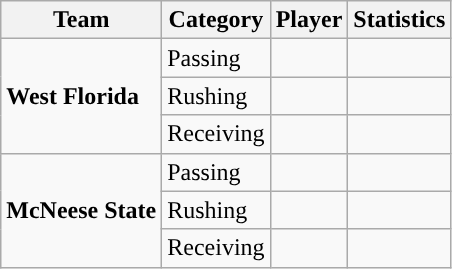<table class="wikitable" style="float: left;">
<tr>
<th>Team</th>
<th>Category</th>
<th>Player</th>
<th>Statistics</th>
</tr>
<tr>
<td rowspan=3><strong>West Florida</strong></td>
<td>Passing</td>
<td> </td>
<td> </td>
</tr>
<tr>
<td>Rushing</td>
<td> </td>
<td> </td>
</tr>
<tr>
<td>Receiving</td>
<td> </td>
<td> </td>
</tr>
<tr>
<td rowspan=3><strong>McNeese State</strong></td>
<td>Passing</td>
<td> </td>
<td> </td>
</tr>
<tr>
<td>Rushing</td>
<td> </td>
<td> </td>
</tr>
<tr>
<td>Receiving</td>
<td> </td>
<td> </td>
</tr>
</table>
